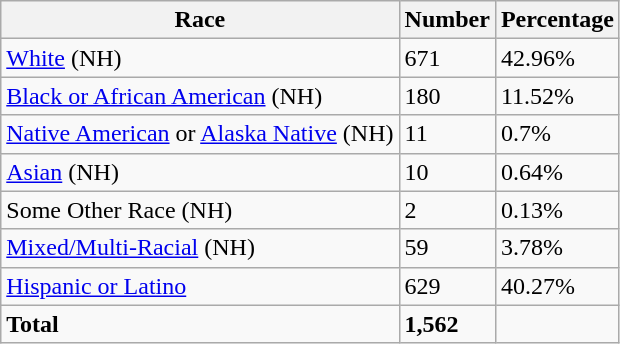<table class="wikitable">
<tr>
<th>Race</th>
<th>Number</th>
<th>Percentage</th>
</tr>
<tr>
<td><a href='#'>White</a> (NH)</td>
<td>671</td>
<td>42.96%</td>
</tr>
<tr>
<td><a href='#'>Black or African American</a> (NH)</td>
<td>180</td>
<td>11.52%</td>
</tr>
<tr>
<td><a href='#'>Native American</a> or <a href='#'>Alaska Native</a> (NH)</td>
<td>11</td>
<td>0.7%</td>
</tr>
<tr>
<td><a href='#'>Asian</a> (NH)</td>
<td>10</td>
<td>0.64%</td>
</tr>
<tr>
<td>Some Other Race (NH)</td>
<td>2</td>
<td>0.13%</td>
</tr>
<tr>
<td><a href='#'>Mixed/Multi-Racial</a> (NH)</td>
<td>59</td>
<td>3.78%</td>
</tr>
<tr>
<td><a href='#'>Hispanic or Latino</a></td>
<td>629</td>
<td>40.27%</td>
</tr>
<tr>
<td><strong>Total</strong></td>
<td><strong>1,562</strong></td>
<td></td>
</tr>
</table>
